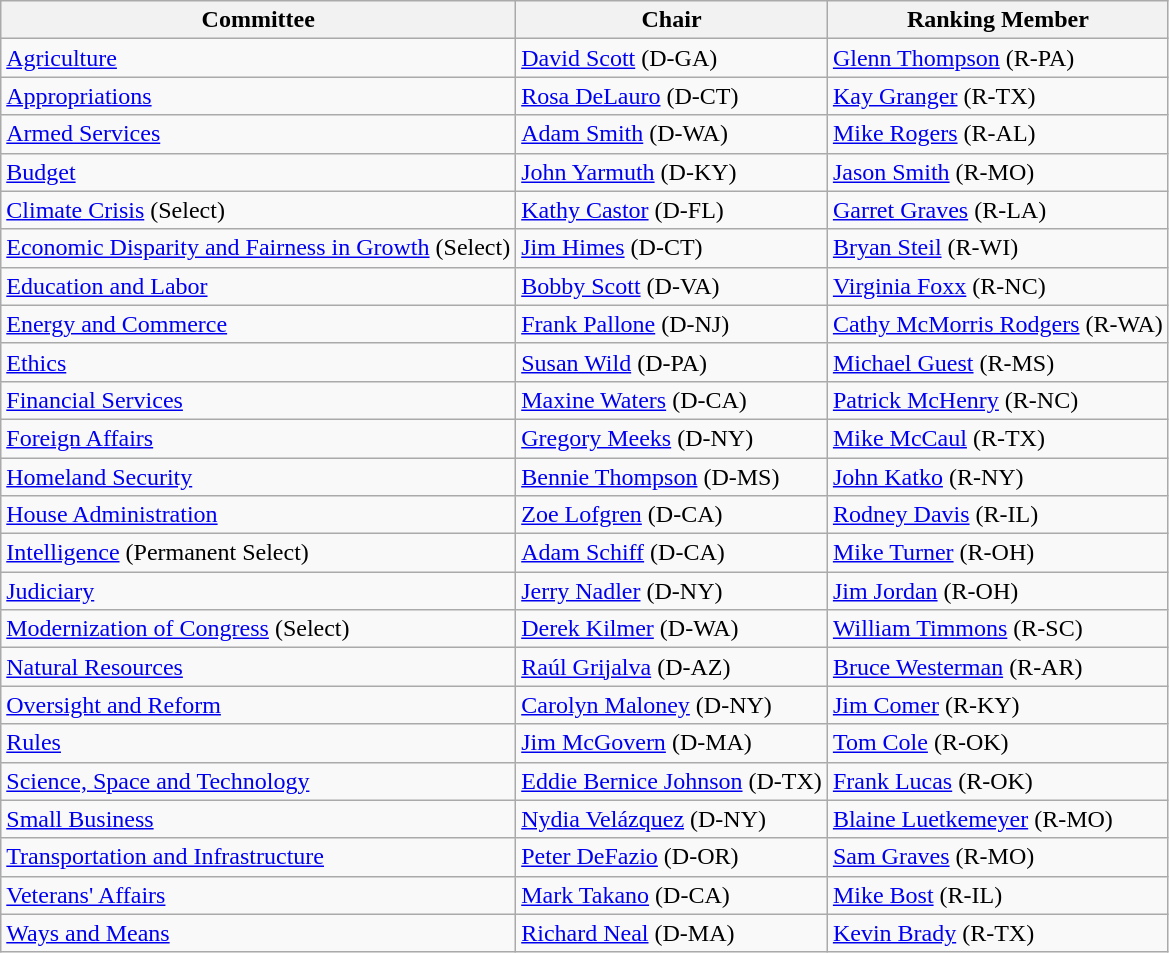<table class="wikitable">
<tr>
<th>Committee</th>
<th>Chair</th>
<th>Ranking Member</th>
</tr>
<tr>
<td><a href='#'>Agriculture</a></td>
<td><a href='#'>David Scott</a> (D-GA)</td>
<td><a href='#'>Glenn Thompson</a> (R-PA)</td>
</tr>
<tr>
<td><a href='#'>Appropriations</a></td>
<td><a href='#'>Rosa DeLauro</a> (D-CT)</td>
<td><a href='#'>Kay Granger</a> (R-TX)</td>
</tr>
<tr>
<td><a href='#'>Armed Services</a></td>
<td><a href='#'>Adam Smith</a> (D-WA)</td>
<td><a href='#'>Mike Rogers</a> (R-AL)</td>
</tr>
<tr>
<td><a href='#'>Budget</a></td>
<td><a href='#'>John Yarmuth</a> (D-KY)</td>
<td><a href='#'>Jason Smith</a> (R-MO)</td>
</tr>
<tr>
<td><a href='#'>Climate Crisis</a> (Select)</td>
<td><a href='#'>Kathy Castor</a> (D-FL)</td>
<td><a href='#'>Garret Graves</a> (R-LA)</td>
</tr>
<tr>
<td><a href='#'>Economic Disparity and Fairness in Growth</a> (Select)</td>
<td><a href='#'>Jim Himes</a> (D-CT)</td>
<td><a href='#'>Bryan Steil</a> (R-WI)</td>
</tr>
<tr>
<td><a href='#'>Education and Labor</a></td>
<td><a href='#'>Bobby Scott</a> (D-VA)</td>
<td><a href='#'>Virginia Foxx</a> (R-NC)</td>
</tr>
<tr>
<td><a href='#'>Energy and Commerce</a></td>
<td><a href='#'>Frank Pallone</a> (D-NJ)</td>
<td><a href='#'>Cathy McMorris Rodgers</a> (R-WA)</td>
</tr>
<tr>
<td><a href='#'>Ethics</a></td>
<td><a href='#'>Susan Wild</a> (D-PA)</td>
<td><a href='#'>Michael Guest</a> (R-MS)</td>
</tr>
<tr>
<td><a href='#'>Financial Services</a></td>
<td><a href='#'>Maxine Waters</a> (D-CA)</td>
<td><a href='#'>Patrick McHenry</a> (R-NC)</td>
</tr>
<tr>
<td><a href='#'>Foreign Affairs</a></td>
<td><a href='#'>Gregory Meeks</a> (D-NY)</td>
<td><a href='#'>Mike McCaul</a> (R-TX)</td>
</tr>
<tr>
<td><a href='#'>Homeland Security</a></td>
<td><a href='#'>Bennie Thompson</a> (D-MS)</td>
<td><a href='#'>John Katko</a> (R-NY)</td>
</tr>
<tr>
<td><a href='#'>House Administration</a></td>
<td><a href='#'>Zoe Lofgren</a> (D-CA)</td>
<td><a href='#'>Rodney Davis</a> (R-IL)</td>
</tr>
<tr>
<td><a href='#'>Intelligence</a> (Permanent Select)</td>
<td><a href='#'>Adam Schiff</a> (D-CA)</td>
<td><a href='#'>Mike Turner</a> (R-OH)</td>
</tr>
<tr>
<td><a href='#'>Judiciary</a></td>
<td><a href='#'>Jerry Nadler</a> (D-NY)</td>
<td><a href='#'>Jim Jordan</a> (R-OH)</td>
</tr>
<tr>
<td><a href='#'>Modernization of Congress</a> (Select)</td>
<td><a href='#'>Derek Kilmer</a> (D-WA)</td>
<td><a href='#'>William Timmons</a> (R-SC)</td>
</tr>
<tr>
<td><a href='#'>Natural Resources</a></td>
<td><a href='#'>Raúl Grijalva</a> (D-AZ)</td>
<td><a href='#'>Bruce Westerman</a> (R-AR)</td>
</tr>
<tr>
<td><a href='#'>Oversight and Reform</a></td>
<td><a href='#'>Carolyn Maloney</a> (D-NY)</td>
<td><a href='#'>Jim Comer</a> (R-KY)</td>
</tr>
<tr>
<td><a href='#'>Rules</a></td>
<td><a href='#'>Jim McGovern</a> (D-MA)</td>
<td><a href='#'>Tom Cole</a> (R-OK)</td>
</tr>
<tr>
<td><a href='#'>Science, Space and Technology</a></td>
<td><a href='#'>Eddie Bernice Johnson</a> (D-TX)</td>
<td><a href='#'>Frank Lucas</a> (R-OK)</td>
</tr>
<tr>
<td><a href='#'>Small Business</a></td>
<td><a href='#'>Nydia Velázquez</a> (D-NY)</td>
<td><a href='#'>Blaine Luetkemeyer</a> (R-MO)</td>
</tr>
<tr>
<td><a href='#'>Transportation and Infrastructure</a></td>
<td><a href='#'>Peter DeFazio</a> (D-OR)</td>
<td><a href='#'>Sam Graves</a> (R-MO)</td>
</tr>
<tr>
<td><a href='#'>Veterans' Affairs</a></td>
<td><a href='#'>Mark Takano</a> (D-CA)</td>
<td><a href='#'>Mike Bost</a> (R-IL)</td>
</tr>
<tr>
<td><a href='#'>Ways and Means</a></td>
<td><a href='#'>Richard Neal</a> (D-MA)</td>
<td><a href='#'>Kevin Brady</a> (R-TX)</td>
</tr>
</table>
